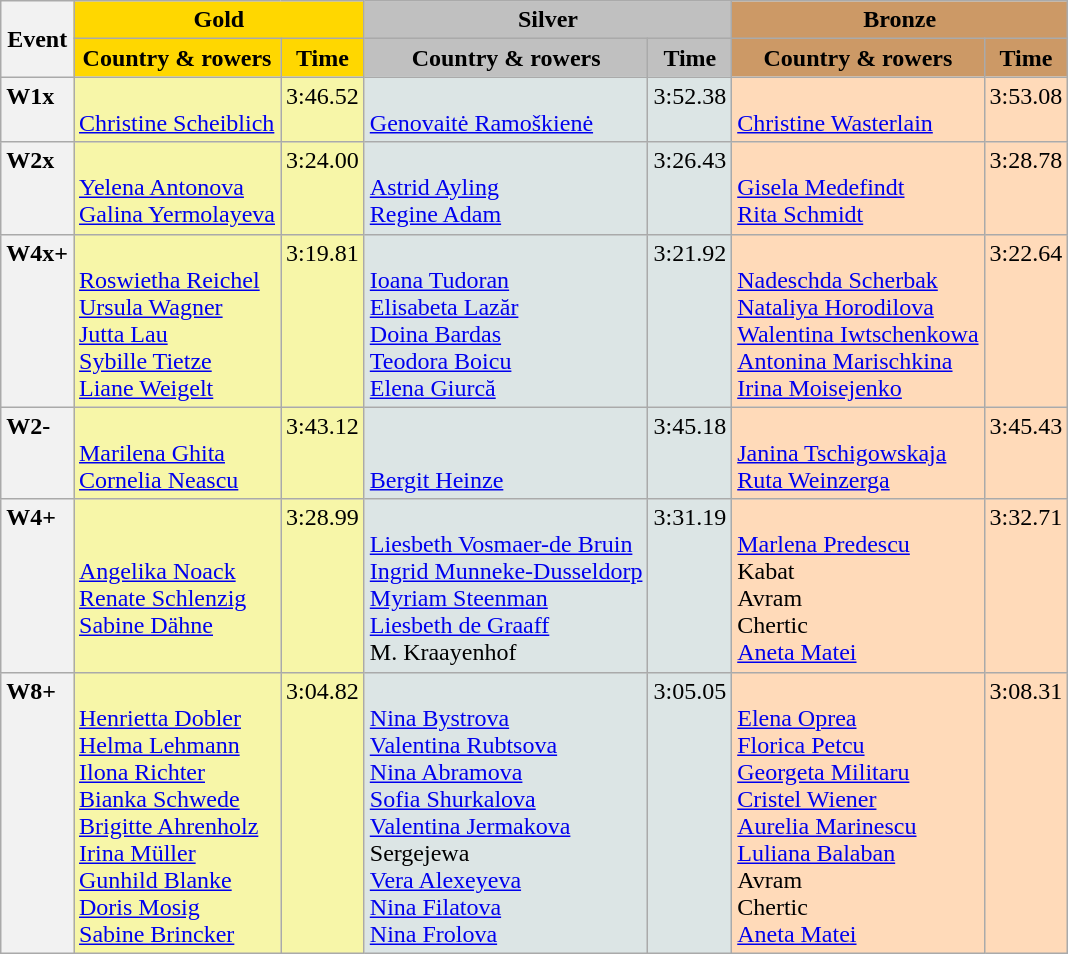<table class="wikitable">
<tr>
<th rowspan="2">Event</th>
<th colspan="2" style="background-color:gold">Gold</th>
<th colspan="2" style="background-color:silver">Silver</th>
<th colspan="2" style="background-color:#cc9966">Bronze</th>
</tr>
<tr>
<th style="background-color:gold">Country & rowers</th>
<th style="background-color:gold">Time</th>
<th style="background-color:silver">Country & rowers</th>
<th style="background-color:silver">Time</th>
<th style="background-color:#cc9966">Country & rowers</th>
<th style="background-color:#cc9966">Time</th>
</tr>
<tr style="vertical-align:top;">
<th style="text-align:left;">W1x </th>
<td style="background-color:#F7F6A8;"><strong></strong> <br> <a href='#'>Christine Scheiblich</a></td>
<td style="background-color:#F7F6A8;">3:46.52</td>
<td style="background-color:#DCE5E5;"><strong></strong> <br> <a href='#'>Genovaitė Ramoškienė</a></td>
<td style="background-color:#DCE5E5;">3:52.38</td>
<td style="background-color:#FFDAB9;"><strong></strong> <br> <a href='#'>Christine Wasterlain</a></td>
<td style="background-color:#FFDAB9;">3:53.08</td>
</tr>
<tr style="vertical-align:top;">
<th style="text-align:left;">W2x </th>
<td style="background-color:#F7F6A8;"><strong></strong> <br> <a href='#'>Yelena Antonova</a> <br> <a href='#'>Galina Yermolayeva</a></td>
<td style="background-color:#F7F6A8;">3:24.00</td>
<td style="background-color:#DCE5E5;"><strong></strong> <br> <a href='#'>Astrid Ayling</a> <br> <a href='#'>Regine Adam</a></td>
<td style="background-color:#DCE5E5;">3:26.43</td>
<td style="background-color:#FFDAB9;"><strong></strong> <br> <a href='#'>Gisela Medefindt</a> <br> <a href='#'>Rita Schmidt</a></td>
<td style="background-color:#FFDAB9;">3:28.78</td>
</tr>
<tr style="vertical-align:top;">
<th style="text-align:left;">W4x+ </th>
<td style="background-color:#F7F6A8;"><strong></strong> <br> <a href='#'>Roswietha Reichel</a> <br> <a href='#'>Ursula Wagner</a> <br> <a href='#'>Jutta Lau</a> <br> <a href='#'>Sybille Tietze</a> <br> <a href='#'>Liane Weigelt</a></td>
<td style="background-color:#F7F6A8;">3:19.81</td>
<td style="background-color:#DCE5E5;"><strong></strong> <br> <a href='#'>Ioana Tudoran</a> <br> <a href='#'>Elisabeta Lazăr</a> <br> <a href='#'>Doina Bardas</a> <br> <a href='#'>Teodora Boicu</a> <br> <a href='#'>Elena Giurcă</a></td>
<td style="background-color:#DCE5E5;">3:21.92</td>
<td style="background-color:#FFDAB9;"><strong></strong> <br> <a href='#'>Nadeschda Scherbak</a> <br> <a href='#'>Nataliya Horodilova</a> <br> <a href='#'>Walentina Iwtschenkowa</a> <br> <a href='#'>Antonina Marischkina</a> <br> <a href='#'>Irina Moisejenko</a></td>
<td style="background-color:#FFDAB9;">3:22.64</td>
</tr>
<tr style="vertical-align:top;">
<th style="text-align:left;">W2- </th>
<td style="background-color:#F7F6A8;"><strong></strong> <br> <a href='#'>Marilena Ghita</a> <br> <a href='#'>Cornelia Neascu</a></td>
<td style="background-color:#F7F6A8;">3:43.12</td>
<td style="background-color:#DCE5E5;"><strong></strong> <br>  <br> <a href='#'>Bergit Heinze</a></td>
<td style="background-color:#DCE5E5;">3:45.18</td>
<td style="background-color:#FFDAB9;"><strong></strong> <br> <a href='#'>Janina Tschigowskaja</a> <br> <a href='#'>Ruta Weinzerga</a></td>
<td style="background-color:#FFDAB9;">3:45.43</td>
</tr>
<tr style="vertical-align:top;">
<th style="text-align:left;">W4+ </th>
<td style="background-color:#F7F6A8;"><strong></strong> <br>  <br> <a href='#'>Angelika Noack</a> <br> <a href='#'>Renate Schlenzig</a> <br> <a href='#'>Sabine Dähne</a> <br> </td>
<td style="background-color:#F7F6A8;">3:28.99</td>
<td style="background-color:#DCE5E5;"><strong></strong> <br> <a href='#'>Liesbeth Vosmaer-de Bruin</a> <br> <a href='#'>Ingrid Munneke-Dusseldorp</a> <br> <a href='#'>Myriam Steenman</a> <br> <a href='#'>Liesbeth de Graaff</a> <br> M. Kraayenhof</td>
<td style="background-color:#DCE5E5;">3:31.19</td>
<td style="background-color:#FFDAB9;"><strong></strong> <br> <a href='#'>Marlena Predescu</a> <br> Kabat <br> Avram <br> Chertic <br> <a href='#'>Aneta Matei</a></td>
<td style="background-color:#FFDAB9;">3:32.71</td>
</tr>
<tr style="vertical-align:top;">
<th style="text-align:left;">W8+ </th>
<td style="background-color:#F7F6A8;"><strong></strong> <br> <a href='#'>Henrietta Dobler</a> <br> <a href='#'>Helma Lehmann</a> <br> <a href='#'>Ilona Richter</a> <br> <a href='#'>Bianka Schwede</a> <br> <a href='#'>Brigitte Ahrenholz</a> <br> <a href='#'>Irina Müller</a> <br> <a href='#'>Gunhild Blanke</a> <br> <a href='#'>Doris Mosig</a> <br> <a href='#'>Sabine Brincker</a></td>
<td style="background-color:#F7F6A8;">3:04.82</td>
<td style="background-color:#DCE5E5;"><strong></strong> <br> <a href='#'>Nina Bystrova</a> <br> <a href='#'>Valentina Rubtsova</a> <br> <a href='#'>Nina Abramova</a> <br> <a href='#'>Sofia Shurkalova</a> <br> <a href='#'>Valentina Jermakova</a> <br> Sergejewa <br> <a href='#'>Vera Alexeyeva</a> <br> <a href='#'>Nina Filatova</a> <br> <a href='#'>Nina Frolova</a></td>
<td style="background-color:#DCE5E5;">3:05.05</td>
<td style="background-color:#FFDAB9;"><strong></strong> <br> <a href='#'>Elena Oprea</a> <br> <a href='#'>Florica Petcu</a> <br> <a href='#'>Georgeta Militaru</a> <br> <a href='#'>Cristel Wiener</a> <br> <a href='#'>Aurelia Marinescu</a> <br> <a href='#'>Luliana Balaban</a> <br> Avram <br> Chertic <br> <a href='#'>Aneta Matei</a></td>
<td style="background-color:#FFDAB9;">3:08.31</td>
</tr>
</table>
